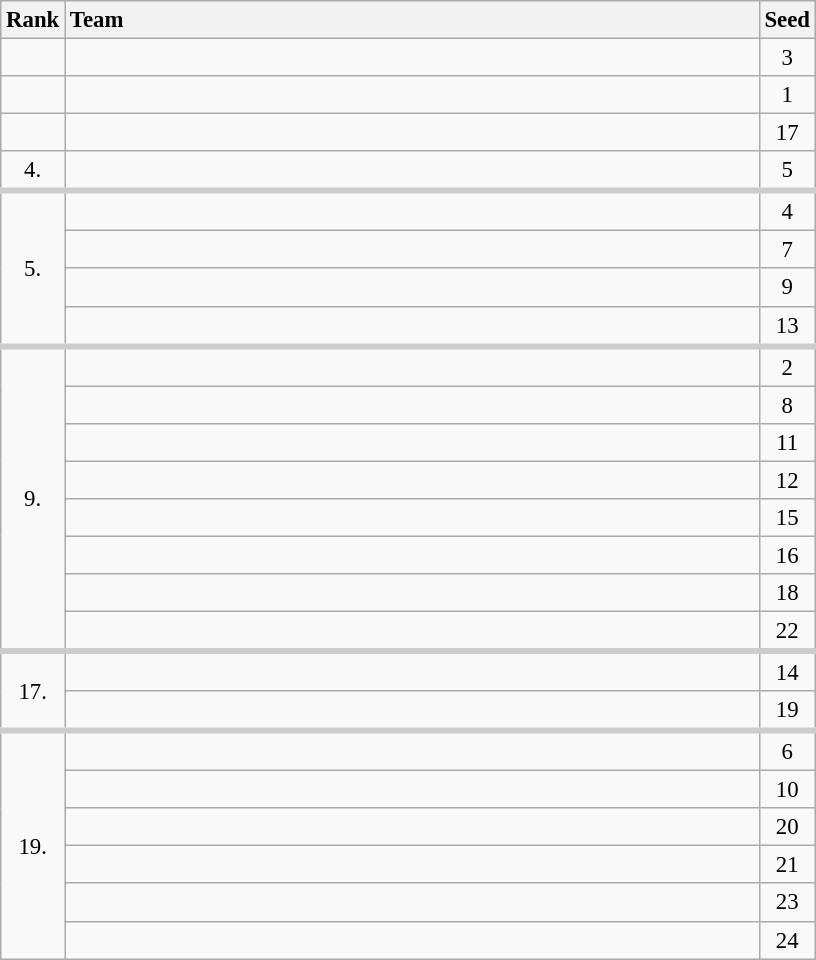<table class="wikitable" style="font-size:95%;">
<tr>
<th>Rank</th>
<th style="text-align: left; width: 30em">Team</th>
<th>Seed</th>
</tr>
<tr>
<td align="center"></td>
<td></td>
<td align="center">3</td>
</tr>
<tr>
<td align="center"></td>
<td></td>
<td align="center">1</td>
</tr>
<tr>
<td align="center"></td>
<td></td>
<td align="center">17</td>
</tr>
<tr style="border-bottom: 4px solid #cccccc;">
<td align="center">4.</td>
<td></td>
<td align="center">5</td>
</tr>
<tr>
<td rowspan=4 align="center">5.</td>
<td></td>
<td align="center">4</td>
</tr>
<tr>
<td></td>
<td align="center">7</td>
</tr>
<tr>
<td></td>
<td align="center">9</td>
</tr>
<tr style="border-bottom: 4px solid #cccccc;">
<td></td>
<td align="center">13</td>
</tr>
<tr>
<td rowspan=8 align="center">9.</td>
<td></td>
<td align="center">2</td>
</tr>
<tr>
<td></td>
<td align="center">8</td>
</tr>
<tr>
<td></td>
<td align="center">11</td>
</tr>
<tr>
<td></td>
<td align="center">12</td>
</tr>
<tr>
<td></td>
<td align="center">15</td>
</tr>
<tr>
<td></td>
<td align="center">16</td>
</tr>
<tr>
<td></td>
<td align="center">18</td>
</tr>
<tr style="border-bottom: 4px solid #cccccc;">
<td></td>
<td align="center">22</td>
</tr>
<tr>
<td rowspan=2 align="center">17.</td>
<td></td>
<td align="center">14</td>
</tr>
<tr style="border-bottom: 4px solid #cccccc;">
<td></td>
<td align="center">19</td>
</tr>
<tr>
<td rowspan=6 align="center">19.</td>
<td></td>
<td align="center">6</td>
</tr>
<tr>
<td></td>
<td align="center">10</td>
</tr>
<tr>
<td></td>
<td align="center">20</td>
</tr>
<tr>
<td></td>
<td align="center">21</td>
</tr>
<tr>
<td></td>
<td align="center">23</td>
</tr>
<tr>
<td></td>
<td align="center">24</td>
</tr>
</table>
